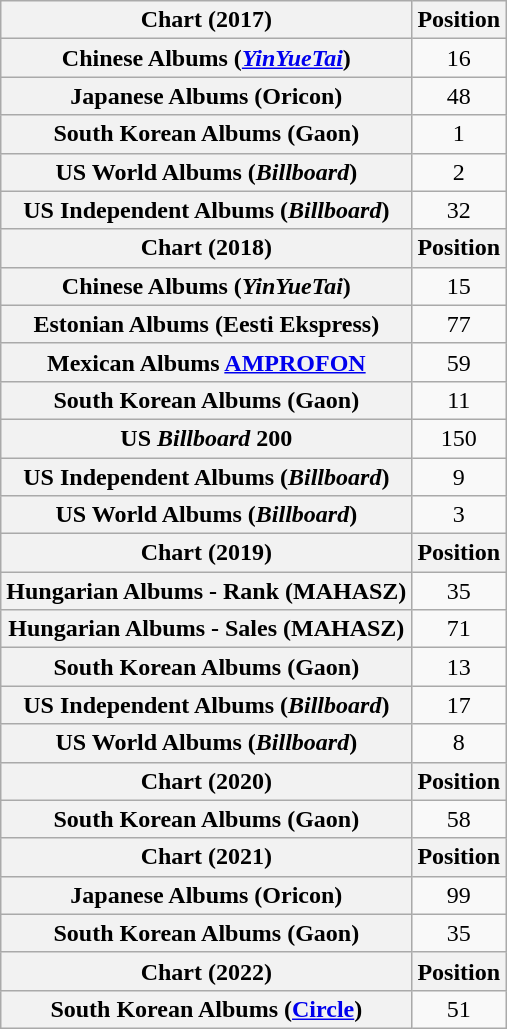<table class="wikitable sortable plainrowheaders" style="text-align:center">
<tr>
<th>Chart (2017)</th>
<th>Position</th>
</tr>
<tr>
<th scope="row">Chinese Albums (<em><a href='#'>YinYueTai</a></em>)</th>
<td>16</td>
</tr>
<tr>
<th scope="row">Japanese Albums (Oricon)</th>
<td>48</td>
</tr>
<tr>
<th scope="row">South Korean Albums (Gaon)</th>
<td>1</td>
</tr>
<tr>
<th scope="row">US World Albums (<em>Billboard</em>)</th>
<td>2</td>
</tr>
<tr>
<th scope="row">US Independent Albums (<em>Billboard</em>)</th>
<td>32</td>
</tr>
<tr>
<th scope="col">Chart (2018)</th>
<th scope="col">Position</th>
</tr>
<tr>
<th scope="row">Chinese Albums (<em>YinYueTai</em>)</th>
<td>15</td>
</tr>
<tr>
<th scope="row">Estonian Albums (Eesti Ekspress)</th>
<td>77</td>
</tr>
<tr>
<th scope="row">Mexican Albums <a href='#'>AMPROFON</a></th>
<td>59</td>
</tr>
<tr>
<th scope="row">South Korean Albums (Gaon)</th>
<td>11</td>
</tr>
<tr>
<th scope="row">US <em>Billboard</em> 200</th>
<td>150</td>
</tr>
<tr>
<th scope="row">US Independent Albums (<em>Billboard</em>)</th>
<td>9</td>
</tr>
<tr>
<th scope="row">US World Albums (<em>Billboard</em>)</th>
<td>3</td>
</tr>
<tr>
<th scope="col">Chart (2019)</th>
<th scope="col">Position</th>
</tr>
<tr>
<th scope="row">Hungarian Albums - Rank (MAHASZ)</th>
<td>35</td>
</tr>
<tr>
<th scope="row">Hungarian Albums - Sales (MAHASZ)</th>
<td>71</td>
</tr>
<tr>
<th scope="row">South Korean Albums (Gaon)</th>
<td>13</td>
</tr>
<tr>
<th scope="row">US Independent Albums (<em>Billboard</em>)</th>
<td>17</td>
</tr>
<tr>
<th scope="row">US World Albums (<em>Billboard</em>)</th>
<td>8</td>
</tr>
<tr>
<th scope="col">Chart (2020)</th>
<th scope="col">Position</th>
</tr>
<tr>
<th scope="row">South Korean Albums (Gaon)</th>
<td>58</td>
</tr>
<tr>
<th scope="col">Chart (2021)</th>
<th scope="col">Position</th>
</tr>
<tr>
<th scope="row">Japanese Albums (Oricon)</th>
<td>99</td>
</tr>
<tr>
<th scope="row">South Korean Albums (Gaon)</th>
<td>35</td>
</tr>
<tr>
<th scope="col">Chart (2022)</th>
<th scope="col">Position</th>
</tr>
<tr>
<th scope="row">South Korean Albums (<a href='#'>Circle</a>)</th>
<td>51</td>
</tr>
</table>
